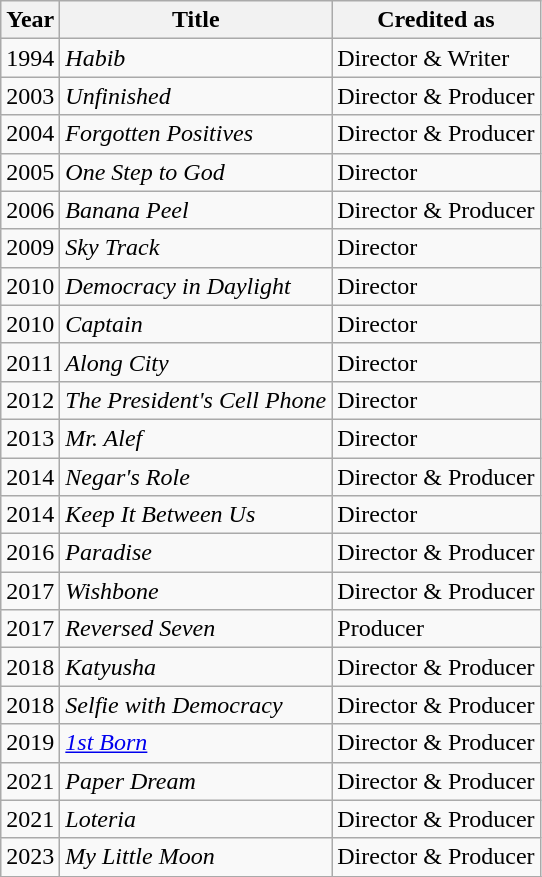<table class="wikitable">
<tr>
<th>Year</th>
<th>Title</th>
<th>Credited as</th>
</tr>
<tr>
<td>1994</td>
<td><em>Habib</em></td>
<td>Director & Writer</td>
</tr>
<tr>
<td>2003</td>
<td><em>Unfinished </em></td>
<td>Director & Producer</td>
</tr>
<tr>
<td>2004</td>
<td><em>Forgotten Positives</em></td>
<td>Director & Producer</td>
</tr>
<tr>
<td>2005</td>
<td><em>One Step to God</em></td>
<td>Director</td>
</tr>
<tr>
<td>2006</td>
<td><em>Banana Peel</em></td>
<td>Director & Producer</td>
</tr>
<tr>
<td>2009</td>
<td><em>Sky Track</em></td>
<td>Director</td>
</tr>
<tr>
<td>2010</td>
<td><em>Democracy in Daylight</em></td>
<td>Director</td>
</tr>
<tr>
<td>2010</td>
<td><em>Captain</em></td>
<td>Director</td>
</tr>
<tr>
<td>2011</td>
<td><em>Along City</em></td>
<td>Director</td>
</tr>
<tr>
<td>2012</td>
<td><em>The President's Cell Phone</em></td>
<td>Director</td>
</tr>
<tr>
<td>2013</td>
<td><em>Mr. Alef</em></td>
<td>Director</td>
</tr>
<tr>
<td>2014</td>
<td><em>Negar's Role</em></td>
<td>Director & Producer</td>
</tr>
<tr>
<td>2014</td>
<td><em>Keep It Between Us</em></td>
<td>Director</td>
</tr>
<tr>
<td>2016</td>
<td><em>Paradise</em></td>
<td>Director & Producer</td>
</tr>
<tr>
<td>2017</td>
<td><em>Wishbone</em></td>
<td>Director & Producer</td>
</tr>
<tr>
<td>2017</td>
<td><em>Reversed Seven </em></td>
<td>Producer</td>
</tr>
<tr>
<td>2018</td>
<td><em>Katyusha</em></td>
<td>Director & Producer</td>
</tr>
<tr>
<td>2018</td>
<td><em>Selfie with Democracy</em></td>
<td>Director & Producer</td>
</tr>
<tr>
<td>2019</td>
<td><em><a href='#'>1st Born</a></em></td>
<td>Director & Producer</td>
</tr>
<tr>
<td>2021</td>
<td><em>Paper Dream</em></td>
<td>Director & Producer</td>
</tr>
<tr>
<td>2021</td>
<td><em>Loteria</em></td>
<td>Director & Producer</td>
</tr>
<tr>
<td>2023</td>
<td><em>My Little Moon</em></td>
<td>Director & Producer</td>
</tr>
<tr>
</tr>
</table>
